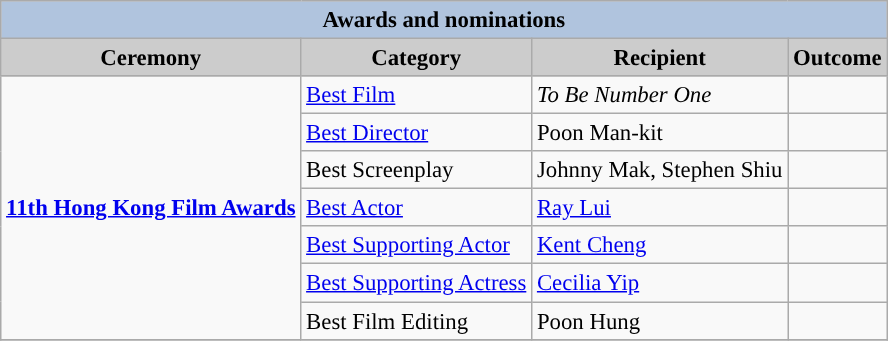<table class="wikitable" style="font-size:95%;" ;>
<tr style="background:#ccc; text-align:center;">
<th colspan="4" style="background: LightSteelBlue;">Awards and nominations</th>
</tr>
<tr style="background:#ccc; text-align:center;">
<th style="background:#ccc">Ceremony</th>
<th style="background:#ccc">Category</th>
<th style="background:#ccc">Recipient</th>
<th style="background:#ccc">Outcome</th>
</tr>
<tr>
<td rowspan=7><strong><a href='#'>11th Hong Kong Film Awards</a></strong></td>
<td><a href='#'>Best Film</a></td>
<td><em>To Be Number One</em></td>
<td></td>
</tr>
<tr>
<td><a href='#'>Best Director</a></td>
<td>Poon Man-kit</td>
<td></td>
</tr>
<tr>
<td>Best Screenplay</td>
<td>Johnny Mak, Stephen Shiu</td>
<td></td>
</tr>
<tr>
<td><a href='#'>Best Actor</a></td>
<td><a href='#'>Ray Lui</a></td>
<td></td>
</tr>
<tr>
<td><a href='#'>Best Supporting Actor</a></td>
<td><a href='#'>Kent Cheng</a></td>
<td></td>
</tr>
<tr>
<td><a href='#'>Best Supporting Actress</a></td>
<td><a href='#'>Cecilia Yip</a></td>
<td></td>
</tr>
<tr>
<td>Best Film Editing</td>
<td>Poon Hung</td>
<td></td>
</tr>
<tr>
</tr>
</table>
